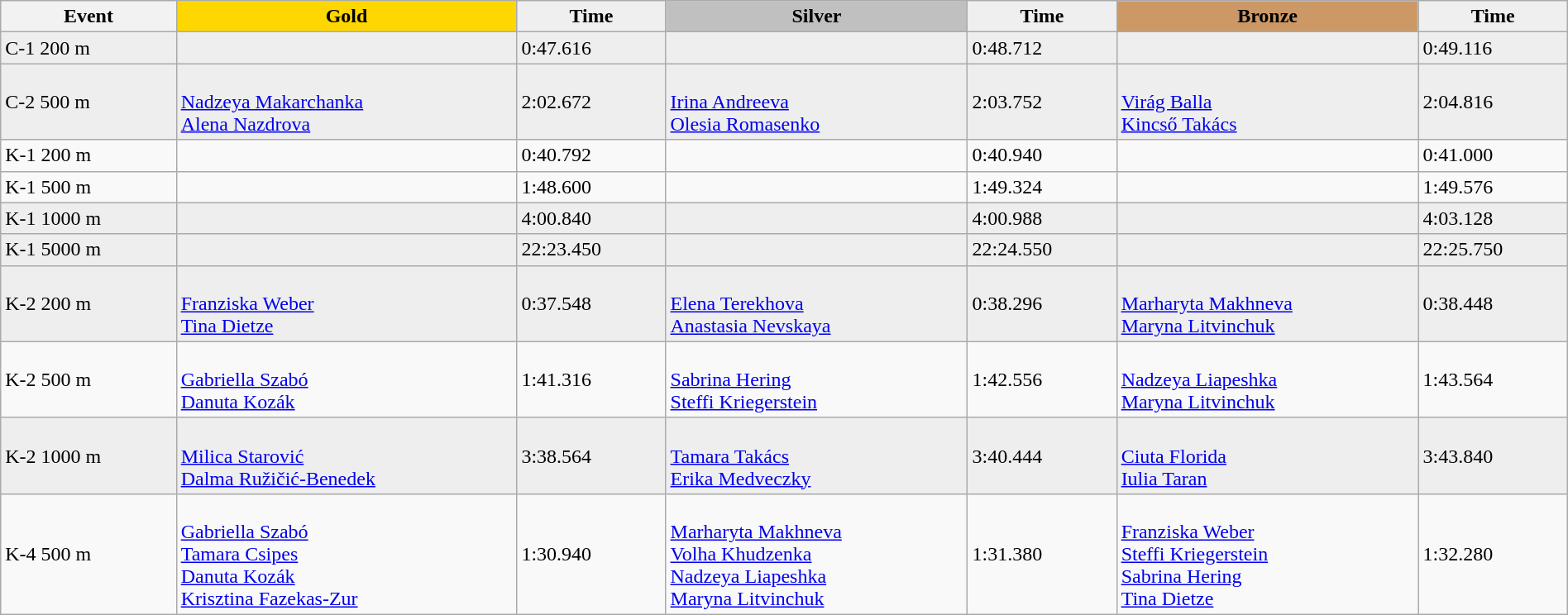<table class="wikitable" width=100%>
<tr>
<th>Event</th>
<td align=center bgcolor="gold"><strong>Gold</strong></td>
<td align=center bgcolor="EFEFEF"><strong>Time</strong></td>
<td align=center bgcolor="silver"><strong>Silver</strong></td>
<td align=center bgcolor="EFEFEF"><strong>Time</strong></td>
<td align=center bgcolor="CC9966"><strong>Bronze</strong></td>
<td align=center bgcolor="EFEFEF"><strong>Time</strong></td>
</tr>
<tr style="background:#eee; width:100%;">
<td>C-1 200 m</td>
<td></td>
<td>0:47.616</td>
<td></td>
<td>0:48.712</td>
<td></td>
<td>0:49.116</td>
</tr>
<tr style="background:#eee; width:100%;">
<td>C-2 500 m</td>
<td><br><a href='#'>Nadzeya Makarchanka</a><br><a href='#'>Alena Nazdrova</a></td>
<td>2:02.672</td>
<td><br><a href='#'>Irina Andreeva</a><br><a href='#'>Olesia Romasenko</a></td>
<td>2:03.752</td>
<td><br><a href='#'>Virág Balla</a><br><a href='#'>Kincső Takács</a></td>
<td>2:04.816</td>
</tr>
<tr>
<td>K-1 200 m </td>
<td></td>
<td>0:40.792</td>
<td></td>
<td>0:40.940</td>
<td></td>
<td>0:41.000</td>
</tr>
<tr>
<td>K-1 500 m </td>
<td></td>
<td>1:48.600</td>
<td></td>
<td>1:49.324</td>
<td></td>
<td>1:49.576</td>
</tr>
<tr style="background:#eee; width:100%;">
<td>K-1 1000 m</td>
<td></td>
<td>4:00.840</td>
<td></td>
<td>4:00.988</td>
<td></td>
<td>4:03.128</td>
</tr>
<tr style="background:#eee; width:100%;">
<td>K-1 5000 m</td>
<td></td>
<td>22:23.450</td>
<td></td>
<td>22:24.550</td>
<td></td>
<td>22:25.750</td>
</tr>
<tr style="background:#eee; width:100%;">
<td>K-2 200 m</td>
<td><br><a href='#'>Franziska Weber</a><br><a href='#'>Tina Dietze</a></td>
<td>0:37.548</td>
<td><br><a href='#'>Elena Terekhova</a><br><a href='#'>Anastasia Nevskaya</a></td>
<td>0:38.296</td>
<td><br><a href='#'>Marharyta Makhneva</a><br><a href='#'>Maryna Litvinchuk</a></td>
<td>0:38.448</td>
</tr>
<tr>
<td>K-2 500 m </td>
<td><br><a href='#'>Gabriella Szabó</a><br><a href='#'>Danuta Kozák</a></td>
<td>1:41.316</td>
<td><br><a href='#'>Sabrina Hering</a><br><a href='#'>Steffi Kriegerstein</a></td>
<td>1:42.556</td>
<td><br><a href='#'>Nadzeya Liapeshka</a><br><a href='#'>Maryna Litvinchuk</a></td>
<td>1:43.564</td>
</tr>
<tr style="background:#eee; width:100%;">
<td>K-2 1000 m</td>
<td><br><a href='#'>Milica Starović</a><br><a href='#'>Dalma Ružičić-Benedek</a></td>
<td>3:38.564</td>
<td><br><a href='#'>Tamara Takács</a><br><a href='#'>Erika Medveczky</a></td>
<td>3:40.444</td>
<td><br><a href='#'>Ciuta Florida</a><br><a href='#'>Iulia Taran</a></td>
<td>3:43.840</td>
</tr>
<tr>
<td>K-4 500 m </td>
<td><br><a href='#'>Gabriella Szabó</a><br><a href='#'>Tamara Csipes</a><br><a href='#'>Danuta Kozák</a><br><a href='#'>Krisztina Fazekas-Zur</a></td>
<td>1:30.940</td>
<td><br><a href='#'>Marharyta Makhneva</a><br><a href='#'>Volha Khudzenka</a><br><a href='#'>Nadzeya Liapeshka</a><br><a href='#'>Maryna Litvinchuk</a></td>
<td>1:31.380</td>
<td><br><a href='#'>Franziska Weber</a><br><a href='#'>Steffi Kriegerstein</a><br><a href='#'>Sabrina Hering</a><br><a href='#'>Tina Dietze</a></td>
<td>1:32.280</td>
</tr>
</table>
